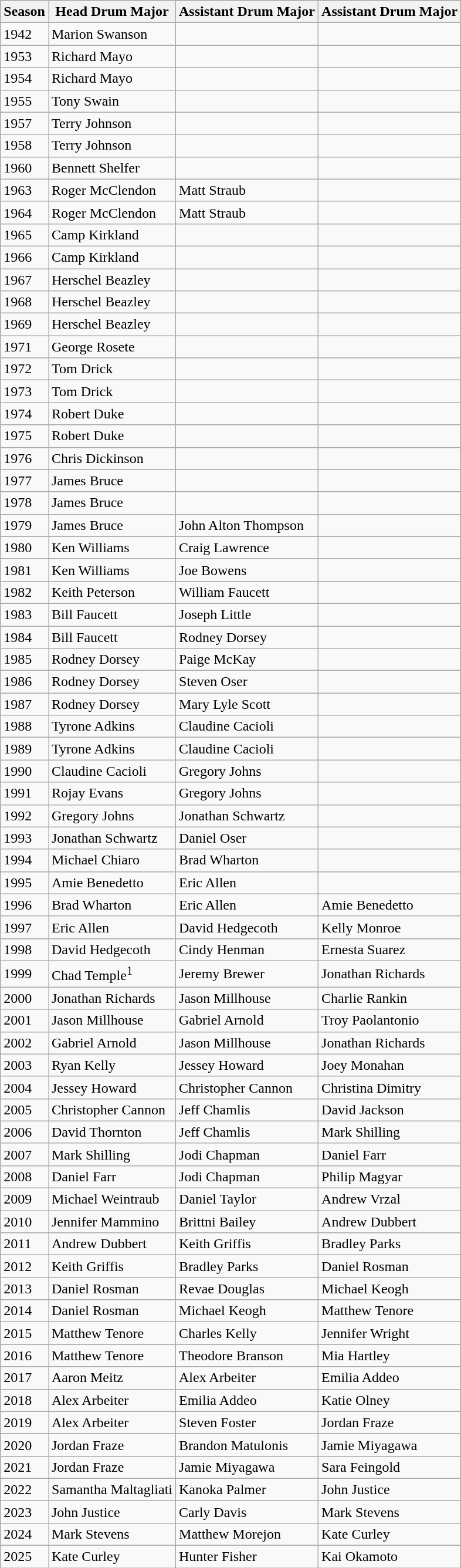<table class="wikitable sortable">
<tr>
<th>Season</th>
<th>Head Drum Major</th>
<th>Assistant Drum Major</th>
<th>Assistant Drum Major</th>
</tr>
<tr>
<td>1942</td>
<td>Marion Swanson</td>
<td></td>
<td></td>
</tr>
<tr>
<td>1953</td>
<td>Richard Mayo</td>
<td></td>
<td></td>
</tr>
<tr>
<td>1954</td>
<td>Richard Mayo</td>
<td></td>
<td></td>
</tr>
<tr>
<td>1955</td>
<td>Tony Swain</td>
<td></td>
<td></td>
</tr>
<tr>
<td>1957</td>
<td>Terry Johnson</td>
<td></td>
<td></td>
</tr>
<tr>
<td>1958</td>
<td>Terry Johnson</td>
<td></td>
<td></td>
</tr>
<tr>
<td>1960</td>
<td>Bennett Shelfer</td>
<td></td>
<td></td>
</tr>
<tr>
<td>1963</td>
<td>Roger McClendon</td>
<td>Matt Straub</td>
<td></td>
</tr>
<tr>
<td>1964</td>
<td>Roger McClendon</td>
<td>Matt Straub</td>
<td></td>
</tr>
<tr>
<td>1965</td>
<td>Camp Kirkland</td>
<td></td>
<td></td>
</tr>
<tr>
<td>1966</td>
<td>Camp Kirkland</td>
<td></td>
<td></td>
</tr>
<tr>
<td>1967</td>
<td>Herschel Beazley</td>
<td></td>
<td></td>
</tr>
<tr>
<td>1968</td>
<td>Herschel Beazley</td>
<td></td>
<td></td>
</tr>
<tr>
<td>1969</td>
<td>Herschel Beazley</td>
<td></td>
<td></td>
</tr>
<tr>
<td>1971</td>
<td>George Rosete</td>
<td></td>
<td></td>
</tr>
<tr>
<td>1972</td>
<td>Tom Drick</td>
<td></td>
<td></td>
</tr>
<tr>
<td>1973</td>
<td>Tom Drick</td>
<td></td>
<td></td>
</tr>
<tr>
<td>1974</td>
<td>Robert Duke</td>
<td></td>
<td></td>
</tr>
<tr>
<td>1975</td>
<td>Robert Duke</td>
<td></td>
<td></td>
</tr>
<tr>
<td>1976</td>
<td>Chris Dickinson</td>
<td></td>
<td></td>
</tr>
<tr>
<td>1977</td>
<td>James Bruce</td>
<td></td>
<td></td>
</tr>
<tr>
<td>1978</td>
<td>James Bruce</td>
<td></td>
<td></td>
</tr>
<tr>
<td>1979</td>
<td>James Bruce</td>
<td>John Alton Thompson</td>
<td></td>
</tr>
<tr>
<td>1980</td>
<td>Ken Williams</td>
<td>Craig Lawrence</td>
<td></td>
</tr>
<tr>
<td>1981</td>
<td>Ken Williams</td>
<td>Joe Bowens</td>
<td></td>
</tr>
<tr>
<td>1982</td>
<td>Keith Peterson</td>
<td>William Faucett</td>
<td></td>
</tr>
<tr>
<td>1983</td>
<td>Bill Faucett</td>
<td>Joseph Little</td>
<td></td>
</tr>
<tr>
<td>1984</td>
<td>Bill Faucett</td>
<td>Rodney Dorsey</td>
<td></td>
</tr>
<tr>
<td>1985</td>
<td>Rodney Dorsey</td>
<td>Paige McKay</td>
<td></td>
</tr>
<tr>
<td>1986</td>
<td>Rodney Dorsey</td>
<td>Steven Oser</td>
<td></td>
</tr>
<tr>
<td>1987</td>
<td>Rodney Dorsey</td>
<td>Mary Lyle Scott</td>
<td></td>
</tr>
<tr>
<td>1988</td>
<td>Tyrone Adkins</td>
<td>Claudine Cacioli</td>
<td></td>
</tr>
<tr>
<td>1989</td>
<td>Tyrone Adkins</td>
<td>Claudine Cacioli</td>
<td></td>
</tr>
<tr>
<td>1990</td>
<td>Claudine Cacioli</td>
<td>Gregory Johns</td>
<td></td>
</tr>
<tr>
<td>1991</td>
<td>Rojay Evans</td>
<td>Gregory Johns</td>
<td></td>
</tr>
<tr>
<td>1992</td>
<td>Gregory Johns</td>
<td>Jonathan Schwartz</td>
<td></td>
</tr>
<tr>
<td>1993</td>
<td>Jonathan Schwartz</td>
<td>Daniel Oser</td>
<td></td>
</tr>
<tr>
<td>1994</td>
<td>Michael Chiaro</td>
<td>Brad Wharton</td>
<td></td>
</tr>
<tr>
<td>1995</td>
<td>Amie Benedetto</td>
<td>Eric Allen</td>
<td></td>
</tr>
<tr>
<td>1996</td>
<td>Brad Wharton</td>
<td>Eric Allen</td>
<td>Amie Benedetto</td>
</tr>
<tr>
<td>1997</td>
<td>Eric Allen</td>
<td>David Hedgecoth</td>
<td>Kelly Monroe</td>
</tr>
<tr>
<td>1998</td>
<td>David Hedgecoth</td>
<td>Cindy Henman</td>
<td>Ernesta Suarez</td>
</tr>
<tr>
<td>1999</td>
<td>Chad Temple<sup>1</sup></td>
<td>Jeremy Brewer</td>
<td>Jonathan Richards</td>
</tr>
<tr>
<td>2000</td>
<td>Jonathan Richards</td>
<td>Jason Millhouse</td>
<td>Charlie Rankin</td>
</tr>
<tr>
<td>2001</td>
<td>Jason Millhouse</td>
<td>Gabriel Arnold</td>
<td>Troy Paolantonio</td>
</tr>
<tr>
<td>2002</td>
<td>Gabriel Arnold</td>
<td>Jason Millhouse</td>
<td>Jonathan Richards</td>
</tr>
<tr>
<td>2003</td>
<td>Ryan Kelly</td>
<td>Jessey Howard</td>
<td>Joey Monahan</td>
</tr>
<tr>
<td>2004</td>
<td>Jessey Howard</td>
<td>Christopher Cannon</td>
<td>Christina Dimitry</td>
</tr>
<tr>
<td>2005</td>
<td>Christopher Cannon</td>
<td>Jeff Chamlis</td>
<td>David Jackson</td>
</tr>
<tr>
<td>2006</td>
<td>David Thornton</td>
<td>Jeff Chamlis</td>
<td>Mark Shilling</td>
</tr>
<tr>
<td>2007</td>
<td>Mark Shilling</td>
<td>Jodi Chapman</td>
<td>Daniel Farr</td>
</tr>
<tr>
<td>2008</td>
<td>Daniel Farr</td>
<td>Jodi Chapman</td>
<td>Philip Magyar</td>
</tr>
<tr>
<td>2009</td>
<td>Michael Weintraub</td>
<td>Daniel Taylor</td>
<td>Andrew Vrzal</td>
</tr>
<tr>
<td>2010</td>
<td>Jennifer Mammino</td>
<td>Brittni Bailey</td>
<td>Andrew Dubbert</td>
</tr>
<tr>
<td>2011</td>
<td>Andrew Dubbert</td>
<td>Keith Griffis</td>
<td>Bradley Parks</td>
</tr>
<tr>
<td>2012</td>
<td>Keith Griffis</td>
<td>Bradley Parks</td>
<td>Daniel Rosman</td>
</tr>
<tr>
<td>2013</td>
<td>Daniel Rosman</td>
<td>Revae Douglas</td>
<td>Michael Keogh</td>
</tr>
<tr>
<td>2014</td>
<td>Daniel Rosman</td>
<td>Michael Keogh</td>
<td>Matthew Tenore</td>
</tr>
<tr>
<td>2015</td>
<td>Matthew Tenore</td>
<td>Charles Kelly</td>
<td>Jennifer Wright</td>
</tr>
<tr>
<td>2016</td>
<td>Matthew Tenore</td>
<td>Theodore Branson</td>
<td>Mia Hartley</td>
</tr>
<tr>
<td>2017</td>
<td>Aaron Meitz</td>
<td>Alex Arbeiter</td>
<td>Emilia Addeo</td>
</tr>
<tr>
<td>2018</td>
<td>Alex Arbeiter</td>
<td>Emilia Addeo</td>
<td>Katie Olney</td>
</tr>
<tr>
<td>2019</td>
<td>Alex Arbeiter</td>
<td>Steven Foster</td>
<td>Jordan Fraze</td>
</tr>
<tr>
<td>2020</td>
<td>Jordan Fraze</td>
<td>Brandon Matulonis</td>
<td>Jamie Miyagawa</td>
</tr>
<tr>
<td>2021</td>
<td>Jordan Fraze</td>
<td>Jamie Miyagawa</td>
<td>Sara Feingold</td>
</tr>
<tr>
<td>2022</td>
<td>Samantha Maltagliati</td>
<td>Kanoka Palmer</td>
<td>John Justice</td>
</tr>
<tr>
<td>2023</td>
<td>John Justice</td>
<td>Carly Davis</td>
<td>Mark Stevens</td>
</tr>
<tr>
<td>2024</td>
<td>Mark Stevens</td>
<td>Matthew Morejon</td>
<td>Kate Curley</td>
</tr>
<tr>
<td>2025</td>
<td>Kate Curley</td>
<td>Hunter Fisher</td>
<td>Kai Okamoto</td>
</tr>
</table>
